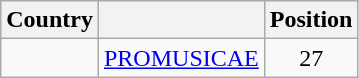<table class="wikitable sortable plainrowheaders" style="margin-bottom: 34px;">
<tr>
<th>Country</th>
<th><br></th>
<th align="center">Position</th>
</tr>
<tr>
<td></td>
<td><a href='#'>PROMUSICAE</a></td>
<td style="text-align:center">27</td>
</tr>
</table>
